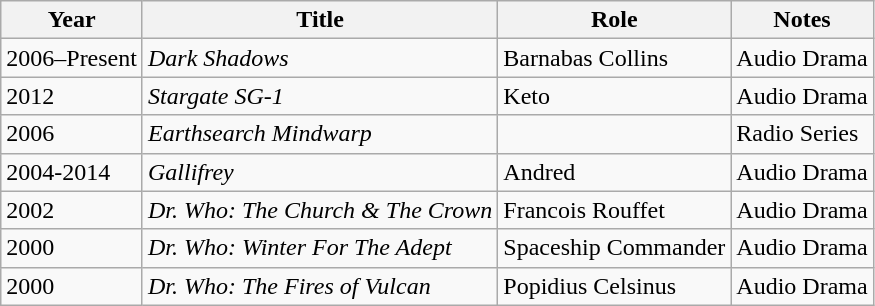<table class="wikitable sortable">
<tr>
<th>Year</th>
<th>Title</th>
<th>Role</th>
<th class="unsortable">Notes</th>
</tr>
<tr>
<td>2006–Present</td>
<td><em>Dark Shadows</em></td>
<td>Barnabas Collins</td>
<td>Audio Drama</td>
</tr>
<tr>
<td>2012</td>
<td><em>Stargate SG-1</em></td>
<td>Keto</td>
<td>Audio Drama</td>
</tr>
<tr>
<td>2006</td>
<td><em>Earthsearch Mindwarp</em></td>
<td></td>
<td>Radio Series</td>
</tr>
<tr>
<td>2004-2014</td>
<td><em>Gallifrey</em></td>
<td>Andred</td>
<td>Audio Drama</td>
</tr>
<tr>
<td>2002</td>
<td><em>Dr. Who: The Church & The Crown</em></td>
<td>Francois Rouffet</td>
<td>Audio Drama</td>
</tr>
<tr>
<td>2000</td>
<td><em>Dr. Who: Winter For The Adept</em></td>
<td>Spaceship Commander</td>
<td>Audio Drama</td>
</tr>
<tr>
<td>2000</td>
<td><em>Dr. Who: The Fires of Vulcan</em></td>
<td>Popidius Celsinus</td>
<td>Audio Drama</td>
</tr>
</table>
